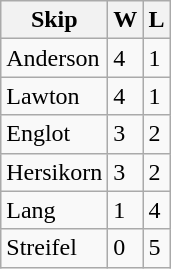<table class="wikitable">
<tr>
<th>Skip</th>
<th>W</th>
<th>L</th>
</tr>
<tr>
<td>Anderson</td>
<td>4</td>
<td>1</td>
</tr>
<tr>
<td>Lawton</td>
<td>4</td>
<td>1</td>
</tr>
<tr>
<td>Englot</td>
<td>3</td>
<td>2</td>
</tr>
<tr>
<td>Hersikorn</td>
<td>3</td>
<td>2</td>
</tr>
<tr>
<td>Lang</td>
<td>1</td>
<td>4</td>
</tr>
<tr>
<td>Streifel</td>
<td>0</td>
<td>5</td>
</tr>
</table>
